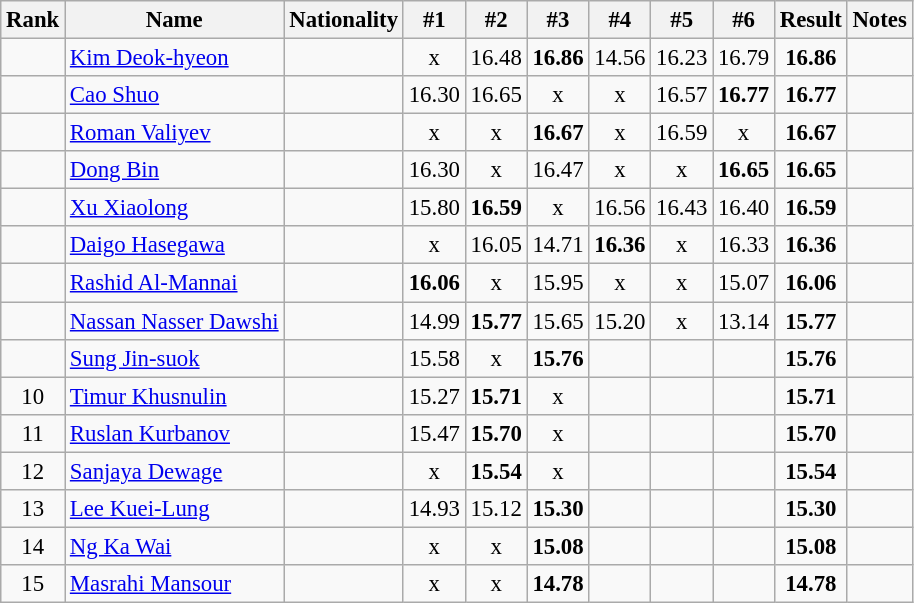<table class="wikitable sortable" style="text-align:center;font-size:95%">
<tr>
<th>Rank</th>
<th>Name</th>
<th>Nationality</th>
<th>#1</th>
<th>#2</th>
<th>#3</th>
<th>#4</th>
<th>#5</th>
<th>#6</th>
<th>Result</th>
<th>Notes</th>
</tr>
<tr>
<td></td>
<td align=left><a href='#'>Kim Deok-hyeon</a></td>
<td align=left></td>
<td>x</td>
<td>16.48</td>
<td><strong>16.86</strong></td>
<td>14.56</td>
<td>16.23</td>
<td>16.79</td>
<td><strong>16.86</strong></td>
<td></td>
</tr>
<tr>
<td></td>
<td align=left><a href='#'>Cao Shuo</a></td>
<td align=left></td>
<td>16.30</td>
<td>16.65</td>
<td>x</td>
<td>x</td>
<td>16.57</td>
<td><strong>16.77</strong></td>
<td><strong>16.77</strong></td>
<td></td>
</tr>
<tr>
<td></td>
<td align=left><a href='#'>Roman Valiyev</a></td>
<td align=left></td>
<td>x</td>
<td>x</td>
<td><strong>16.67</strong></td>
<td>x</td>
<td>16.59</td>
<td>x</td>
<td><strong>16.67</strong></td>
<td></td>
</tr>
<tr>
<td></td>
<td align=left><a href='#'>Dong Bin</a></td>
<td align=left></td>
<td>16.30</td>
<td>x</td>
<td>16.47</td>
<td>x</td>
<td>x</td>
<td><strong>16.65</strong></td>
<td><strong>16.65</strong></td>
<td></td>
</tr>
<tr>
<td></td>
<td align=left><a href='#'>Xu Xiaolong</a></td>
<td align=left></td>
<td>15.80</td>
<td><strong>16.59</strong></td>
<td>x</td>
<td>16.56</td>
<td>16.43</td>
<td>16.40</td>
<td><strong>16.59</strong></td>
<td></td>
</tr>
<tr>
<td></td>
<td align=left><a href='#'>Daigo Hasegawa</a></td>
<td align=left></td>
<td>x</td>
<td>16.05</td>
<td>14.71</td>
<td><strong>16.36</strong></td>
<td>x</td>
<td>16.33</td>
<td><strong>16.36</strong></td>
<td></td>
</tr>
<tr>
<td></td>
<td align=left><a href='#'>Rashid Al-Mannai</a></td>
<td align=left></td>
<td><strong>16.06</strong></td>
<td>x</td>
<td>15.95</td>
<td>x</td>
<td>x</td>
<td>15.07</td>
<td><strong>16.06</strong></td>
<td></td>
</tr>
<tr>
<td></td>
<td align=left><a href='#'>Nassan Nasser Dawshi</a></td>
<td align=left></td>
<td>14.99</td>
<td><strong>15.77</strong></td>
<td>15.65</td>
<td>15.20</td>
<td>x</td>
<td>13.14</td>
<td><strong>15.77</strong></td>
<td></td>
</tr>
<tr>
<td></td>
<td align=left><a href='#'>Sung Jin-suok</a></td>
<td align=left></td>
<td>15.58</td>
<td>x</td>
<td><strong>15.76</strong></td>
<td></td>
<td></td>
<td></td>
<td><strong>15.76</strong></td>
<td></td>
</tr>
<tr>
<td>10</td>
<td align=left><a href='#'>Timur Khusnulin</a></td>
<td align=left></td>
<td>15.27</td>
<td><strong>15.71</strong></td>
<td>x</td>
<td></td>
<td></td>
<td></td>
<td><strong>15.71</strong></td>
<td></td>
</tr>
<tr>
<td>11</td>
<td align=left><a href='#'>Ruslan Kurbanov</a></td>
<td align=left></td>
<td>15.47</td>
<td><strong>15.70</strong></td>
<td>x</td>
<td></td>
<td></td>
<td></td>
<td><strong>15.70</strong></td>
<td></td>
</tr>
<tr>
<td>12</td>
<td align=left><a href='#'>Sanjaya Dewage</a></td>
<td align=left></td>
<td>x</td>
<td><strong>15.54</strong></td>
<td>x</td>
<td></td>
<td></td>
<td></td>
<td><strong>15.54</strong></td>
<td></td>
</tr>
<tr>
<td>13</td>
<td align=left><a href='#'>Lee Kuei-Lung</a></td>
<td align=left></td>
<td>14.93</td>
<td>15.12</td>
<td><strong>15.30</strong></td>
<td></td>
<td></td>
<td></td>
<td><strong>15.30</strong></td>
<td></td>
</tr>
<tr>
<td>14</td>
<td align=left><a href='#'>Ng Ka Wai</a></td>
<td align=left></td>
<td>x</td>
<td>x</td>
<td><strong>15.08</strong></td>
<td></td>
<td></td>
<td></td>
<td><strong>15.08</strong></td>
<td></td>
</tr>
<tr>
<td>15</td>
<td align=left><a href='#'>Masrahi Mansour</a></td>
<td align=left></td>
<td>x</td>
<td>x</td>
<td><strong>14.78</strong></td>
<td></td>
<td></td>
<td></td>
<td><strong>14.78</strong></td>
<td></td>
</tr>
</table>
